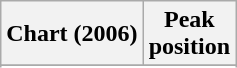<table class="wikitable sortable plainrowheaders" style="text-align:center">
<tr>
<th scope="col">Chart (2006)</th>
<th scope="col">Peak<br> position</th>
</tr>
<tr>
</tr>
<tr>
</tr>
<tr>
</tr>
<tr>
</tr>
</table>
